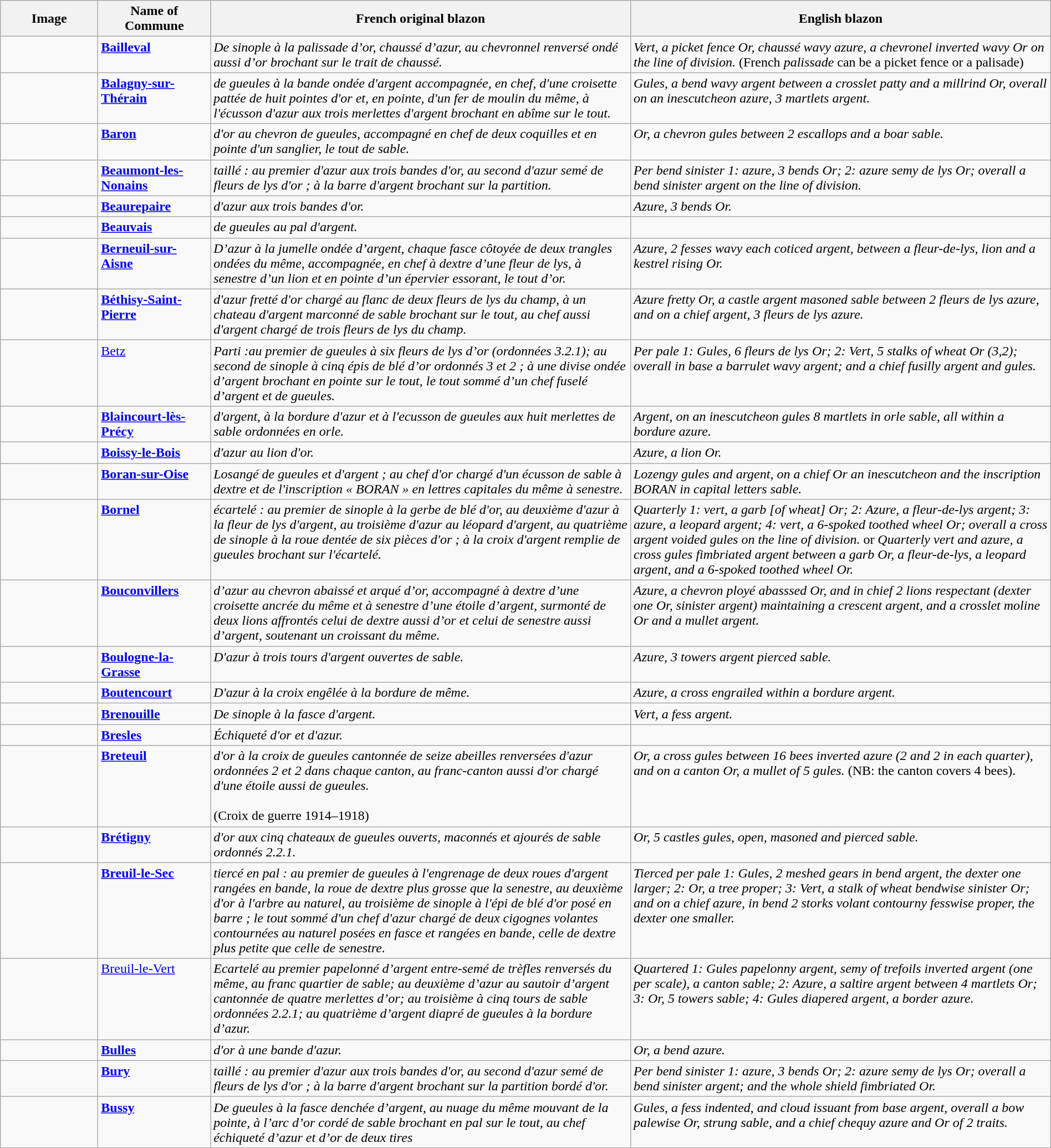<table class="wikitable" style="width:100%;">
<tr>
<th style="width:110px;">Image</th>
<th>Name of Commune</th>
<th style="width:40%;">French original blazon</th>
<th style="width:40%;">English blazon</th>
</tr>
<tr valign=top>
<td align=center></td>
<td><strong><a href='#'>Bailleval</a></strong></td>
<td><em>De sinople à la palissade d’or, chaussé d’azur, au chevronnel renversé ondé aussi d’or brochant sur le trait de chaussé.</em></td>
<td><em>Vert, a picket fence Or, chaussé wavy azure, a chevronel inverted wavy Or on the line of division.</em> (French <em>palissade</em> can be a picket fence or a palisade)</td>
</tr>
<tr valign=top>
<td align=center></td>
<td><strong><a href='#'>Balagny-sur-Thérain</a></strong></td>
<td><em>de gueules à la bande ondée d'argent accompagnée, en chef, d'une croisette pattée de huit pointes d'or et, en pointe, d'un fer de moulin du même, à l'écusson d'azur aux trois merlettes d'argent brochant en abîme sur le tout.</em></td>
<td><em>Gules, a bend wavy argent between a crosslet patty and a millrind Or, overall on an inescutcheon azure, 3 martlets argent.</em></td>
</tr>
<tr valign=top>
<td align=center></td>
<td><strong><a href='#'>Baron</a></strong></td>
<td><em>d'or au chevron de gueules, accompagné en chef de deux coquilles et en pointe d'un sanglier, le tout de sable.</em></td>
<td><em>Or, a chevron gules between 2 escallops and a boar sable.</em></td>
</tr>
<tr valign=top>
<td align=center><br></td>
<td><strong><a href='#'>Beaumont-les-Nonains</a></strong></td>
<td><em>taillé : au premier d'azur aux trois bandes d'or, au second d'azur semé de fleurs de lys d'or ; à la barre d'argent brochant sur la partition.</em></td>
<td><em>Per bend sinister 1: azure, 3 bends Or; 2: azure semy de lys Or; overall a bend sinister argent on the line of division.</em></td>
</tr>
<tr valign=top>
<td align=center></td>
<td><strong><a href='#'>Beaurepaire</a></strong></td>
<td><em>d'azur aux trois bandes d'or.</em></td>
<td><em>Azure, 3 bends Or.</em></td>
</tr>
<tr valign=top>
<td align=center></td>
<td><strong><a href='#'>Beauvais</a></strong></td>
<td><em>de gueules au pal d'argent.</em></td>
<td></td>
</tr>
<tr valign=top>
<td align=center><br></td>
<td><strong><a href='#'>Berneuil-sur-Aisne</a></strong></td>
<td><em>D’azur à la jumelle ondée d’argent, chaque fasce côtoyée de deux trangles ondées du même, accompagnée, en chef à dextre d’une fleur de lys, à senestre d’un lion et en pointe d’un épervier essorant, le tout d’or.</em></td>
<td><em>Azure, 2 fesses wavy each coticed argent, between a fleur-de-lys, lion and a kestrel rising Or.</em></td>
</tr>
<tr valign=top>
<td align=center></td>
<td><strong><a href='#'>Béthisy-Saint-Pierre</a></strong></td>
<td><em>d'azur fretté d'or chargé au flanc de deux fleurs de lys du champ, à un chateau d'argent marconné de sable brochant sur le tout, au chef aussi d'argent chargé de trois fleurs de lys du champ.</em></td>
<td><em>Azure fretty Or, a castle argent masoned sable between 2 fleurs de lys azure, and on a chief argent, 3 fleurs de lys azure.</em></td>
</tr>
<tr valign=top>
<td align=center><br></td>
<td><a href='#'>Betz</a></td>
<td><em>Parti :au premier de gueules à six fleurs de lys d’or (ordonnées 3.2.1); au second de sinople à cinq épis de blé d’or ordonnés 3 et 2 ; à une divise ondée d’argent brochant en pointe sur le tout, le tout sommé d’un chef fuselé d’argent et de gueules.</em></td>
<td><em>Per pale 1: Gules, 6 fleurs de lys Or; 2: Vert, 5 stalks of wheat Or (3,2); overall in base a barrulet wavy argent; and a chief fusilly argent and gules.</em></td>
</tr>
<tr valign=top>
<td align=center></td>
<td><strong><a href='#'>Blaincourt-lès-Précy</a></strong></td>
<td><em>d'argent, à la bordure d'azur et à l'ecusson de gueules aux huit merlettes de sable ordonnées en orle.</em> </td>
<td><em>Argent, on an inescutcheon gules 8 martlets in orle sable, all within a bordure azure.</em></td>
</tr>
<tr valign=top>
<td align=center></td>
<td><strong><a href='#'>Boissy-le-Bois</a></strong></td>
<td><em>d'azur au lion d'or.</em></td>
<td><em>Azure, a lion Or.</em></td>
</tr>
<tr valign=top>
<td align=center></td>
<td><strong><a href='#'>Boran-sur-Oise</a></strong></td>
<td><em>Losangé de gueules et d'argent ; au chef d'or chargé d'un écusson de sable à dextre et de l'inscription « BORAN » en lettres capitales du même à senestre.</em></td>
<td><em>Lozengy gules and argent, on a chief Or an inescutcheon and the inscription BORAN in capital letters sable.</em></td>
</tr>
<tr valign=top>
<td align=center></td>
<td><strong><a href='#'>Bornel</a></strong></td>
<td><em>écartelé : au premier de sinople à la gerbe de blé d'or, au deuxième d'azur à la fleur de lys d'argent, au troisième d'azur au léopard d'argent, au quatrième de sinople à la roue dentée de six pièces d'or ; à la croix d'argent remplie de gueules brochant sur l'écartelé.</em></td>
<td><em>Quarterly 1: vert, a garb [of wheat] Or; 2: Azure, a fleur-de-lys argent; 3: azure, a leopard argent; 4: vert, a 6-spoked toothed wheel Or; overall a cross argent voided gules on the line of division.</em> or <em>Quarterly vert and azure, a cross gules fimbriated argent between a garb Or, a fleur-de-lys, a leopard argent, and a 6-spoked toothed wheel Or.</em></td>
</tr>
<tr valign=top>
<td align=center><br></td>
<td><strong><a href='#'>Bouconvillers</a></strong></td>
<td><em>d’azur au chevron abaissé et arqué d’or, accompagné à dextre d’une croisette ancrée du même et à senestre d’une étoile d’argent, surmonté de deux lions affrontés celui de dextre aussi d’or et celui de senestre aussi d’argent, soutenant un croissant du même.</em></td>
<td><em>Azure, a chevron ployé abasssed Or, and in chief 2 lions respectant (dexter one Or, sinister argent) maintaining a crescent argent, and a crosslet moline Or and a mullet argent.</em></td>
</tr>
<tr valign=top>
<td align=center></td>
<td><strong><a href='#'>Boulogne-la-Grasse</a></strong></td>
<td><em>D'azur à trois tours d'argent ouvertes de sable.</em></td>
<td><em>Azure, 3 towers argent pierced sable.</em></td>
</tr>
<tr valign=top>
<td align=center></td>
<td><strong><a href='#'>Boutencourt</a></strong></td>
<td><em>D'azur à la croix engêlée à la bordure de même.</em></td>
<td><em>Azure, a cross engrailed within a bordure argent.</em></td>
</tr>
<tr valign=top>
<td align=center></td>
<td><strong><a href='#'>Brenouille</a></strong></td>
<td><em>De sinople à la fasce d'argent.</em></td>
<td><em>Vert, a fess argent.</em></td>
</tr>
<tr valign=top>
<td align=center></td>
<td><strong><a href='#'>Bresles</a></strong></td>
<td><em>Échiqueté d'or et d'azur.</em></td>
<td></td>
</tr>
<tr valign=top>
<td align=center></td>
<td><strong><a href='#'>Breteuil</a></strong></td>
<td><em>d'or à la croix de gueules cantonnée de seize abeilles renversées d'azur ordonnées 2 et 2 dans chaque canton, au franc-canton aussi d'or chargé d'une étoile aussi de gueules.</em> <br><br>(Croix de guerre 1914–1918)</td>
<td><em>Or, a cross gules between 16 bees inverted azure (2 and 2 in each quarter), and on a canton Or, a mullet of 5 gules.</em> (NB: the canton covers 4 bees).</td>
</tr>
<tr valign=top>
<td align=center></td>
<td><strong><a href='#'>Brétigny</a></strong></td>
<td><em>d'or aux cinq chateaux de gueules ouverts, maconnés et ajourés de sable ordonnés 2.2.1.</em></td>
<td><em>Or, 5 castles gules, open, masoned and pierced sable.</em></td>
</tr>
<tr valign=top>
<td align=center></td>
<td><strong><a href='#'>Breuil-le-Sec</a></strong></td>
<td><em>tiercé en pal : au premier de gueules à l'engrenage de deux roues d'argent rangées en bande, la roue de dextre plus grosse que la senestre, au deuxième d'or à l'arbre au naturel, au troisième de sinople à l'épi de blé d'or posé en barre ; le tout sommé d'un chef d'azur chargé de deux cigognes volantes contournées au naturel posées en fasce et rangées en bande, celle de dextre plus petite que celle de senestre.</em></td>
<td><em>Tierced per pale 1: Gules, 2 meshed gears in bend argent, the dexter one larger; 2: Or, a tree proper; 3: Vert, a stalk of wheat bendwise sinister Or; and on a chief azure, in bend 2 storks volant contourny fesswise proper, the dexter one smaller.</em></td>
</tr>
<tr valign=top>
<td align=center><br></td>
<td><a href='#'>Breuil-le-Vert</a></td>
<td><em>Ecartelé au premier papelonné d’argent entre-semé de trèfles renversés du même, au franc quartier de sable; au deuxième d’azur au sautoir d’argent cantonnée de quatre merlettes d’or; au troisième à cinq tours de sable ordonnées 2.2.1; au quatrième d’argent diapré de gueules à la bordure d’azur.</em> </td>
<td><em>Quartered 1: Gules papelonny argent, semy of trefoils inverted argent (one per scale), a canton sable; 2: Azure, a saltire argent between 4 martlets Or; 3: Or, 5 towers sable; 4: Gules diapered argent, a border azure.</em></td>
</tr>
<tr valign=top>
<td align=center></td>
<td><strong><a href='#'>Bulles</a></strong></td>
<td><em>d'or à une bande d'azur.</em> </td>
<td><em>Or, a bend azure.</em></td>
</tr>
<tr valign=top>
<td align=center><br></td>
<td><strong><a href='#'>Bury</a></strong></td>
<td><em>taillé : au premier d'azur aux trois bandes d'or, au second d'azur semé de fleurs de lys d'or ; à la barre d'argent brochant sur la partition bordé d'or.</em></td>
<td><em>Per bend sinister 1: azure, 3 bends Or; 2: azure semy de lys Or; overall a bend sinister argent; and the whole shield fimbriated Or.</em></td>
</tr>
<tr valign=top>
<td align=center><br></td>
<td><strong><a href='#'>Bussy</a></strong></td>
<td><em>De gueules à la fasce denchée d’argent, au nuage du même mouvant de la pointe, à l’arc d’or cordé de sable brochant en pal sur le tout, au chef échiqueté d’azur et d’or de deux tires</em></td>
<td><em>Gules, a fess indented, and cloud issuant from base argent, overall a bow palewise Or, strung sable, and a chief chequy azure and Or of 2 traits.</em></td>
</tr>
</table>
